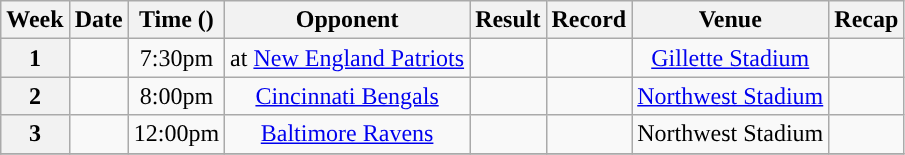<table class="wikitable" style="text-align:center">
<tr>
<th>Week</th>
<th>Date</th>
<th>Time (<a href='#'></a>)</th>
<th>Opponent</th>
<th>Result</th>
<th>Record</th>
<th>Venue</th>
<th>Recap</th>
</tr>
<tr>
<th>1</th>
<td></td>
<td>7:30pm</td>
<td>at <a href='#'>New England Patriots</a></td>
<td></td>
<td></td>
<td><a href='#'>Gillette Stadium</a></td>
<td></td>
</tr>
<tr>
<th>2</th>
<td></td>
<td>8:00pm</td>
<td><a href='#'>Cincinnati Bengals</a></td>
<td></td>
<td></td>
<td><a href='#'>Northwest Stadium</a></td>
<td></td>
</tr>
<tr>
<th>3</th>
<td></td>
<td>12:00pm</td>
<td><a href='#'>Baltimore Ravens</a></td>
<td></td>
<td></td>
<td>Northwest Stadium</td>
<td></td>
</tr>
<tr>
</tr>
</table>
